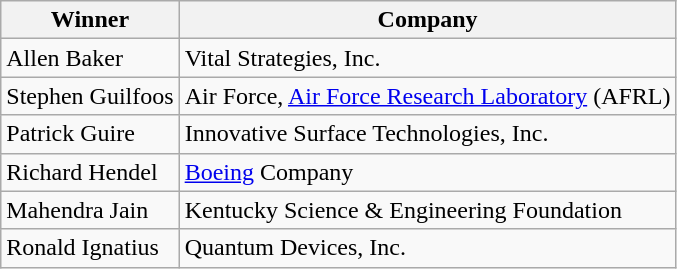<table class="wikitable">
<tr>
<th>Winner</th>
<th>Company</th>
</tr>
<tr>
<td>Allen Baker</td>
<td>Vital Strategies, Inc.</td>
</tr>
<tr>
<td>Stephen Guilfoos</td>
<td>Air Force, <a href='#'>Air Force Research Laboratory</a> (AFRL)</td>
</tr>
<tr>
<td>Patrick Guire</td>
<td>Innovative Surface Technologies, Inc.</td>
</tr>
<tr>
<td>Richard Hendel</td>
<td><a href='#'>Boeing</a> Company</td>
</tr>
<tr>
<td>Mahendra Jain</td>
<td>Kentucky Science & Engineering Foundation</td>
</tr>
<tr>
<td>Ronald Ignatius</td>
<td>Quantum Devices, Inc.</td>
</tr>
</table>
